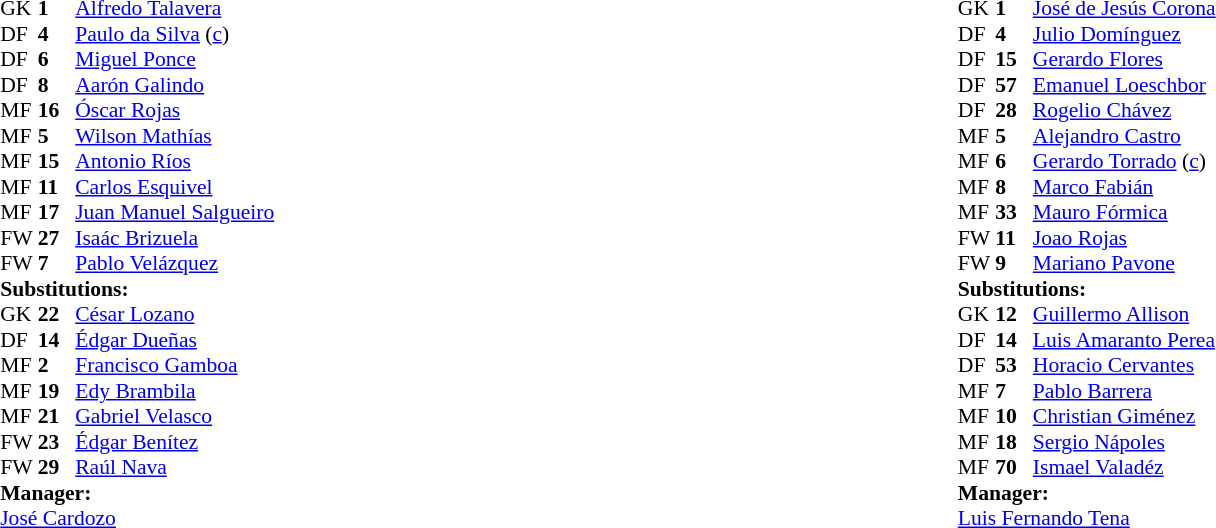<table width=100%>
<tr>
<td valign=top width=50%><br><table style="font-size:90%" cellspacing=0 cellpadding=0 align=center>
<tr>
<th width=25></th>
<th width=25></th>
</tr>
<tr>
<td>GK</td>
<td><strong>1</strong></td>
<td> <a href='#'>Alfredo Talavera</a></td>
</tr>
<tr>
<td>DF</td>
<td><strong>4</strong></td>
<td> <a href='#'>Paulo da Silva</a> (<a href='#'>c</a>)</td>
</tr>
<tr>
<td>DF</td>
<td><strong>6</strong></td>
<td> <a href='#'>Miguel Ponce</a></td>
<td></td>
</tr>
<tr>
<td>DF</td>
<td><strong>8</strong></td>
<td> <a href='#'>Aarón Galindo</a></td>
<td></td>
</tr>
<tr>
<td>MF</td>
<td><strong>16</strong></td>
<td> <a href='#'>Óscar Rojas</a></td>
<td></td>
<td></td>
</tr>
<tr>
<td>MF</td>
<td><strong>5</strong></td>
<td> <a href='#'>Wilson Mathías</a></td>
</tr>
<tr>
<td>MF</td>
<td><strong>15</strong></td>
<td> <a href='#'>Antonio Ríos</a></td>
<td></td>
</tr>
<tr>
<td>MF</td>
<td><strong>11</strong></td>
<td> <a href='#'>Carlos Esquivel</a></td>
<td></td>
<td></td>
</tr>
<tr>
<td>MF</td>
<td><strong>17</strong></td>
<td> <a href='#'>Juan Manuel Salgueiro</a></td>
<td></td>
<td></td>
</tr>
<tr>
<td>FW</td>
<td><strong>27</strong></td>
<td> <a href='#'>Isaác Brizuela</a></td>
</tr>
<tr>
<td>FW</td>
<td><strong>7</strong></td>
<td> <a href='#'>Pablo Velázquez</a></td>
</tr>
<tr>
<td colspan=3><strong>Substitutions:</strong></td>
</tr>
<tr>
<td>GK</td>
<td><strong>22</strong></td>
<td> <a href='#'>César Lozano</a></td>
</tr>
<tr>
<td>DF</td>
<td><strong>14</strong></td>
<td> <a href='#'>Édgar Dueñas</a></td>
</tr>
<tr>
<td>MF</td>
<td><strong>2</strong></td>
<td> <a href='#'>Francisco Gamboa</a></td>
<td></td>
<td></td>
</tr>
<tr>
<td>MF</td>
<td><strong>19</strong></td>
<td> <a href='#'>Edy Brambila</a></td>
</tr>
<tr>
<td>MF</td>
<td><strong>21</strong></td>
<td> <a href='#'>Gabriel Velasco</a></td>
</tr>
<tr>
<td>FW</td>
<td><strong>23</strong></td>
<td> <a href='#'>Édgar Benítez</a></td>
<td></td>
<td></td>
</tr>
<tr>
<td>FW</td>
<td><strong>29</strong></td>
<td> <a href='#'>Raúl Nava</a></td>
<td></td>
<td></td>
</tr>
<tr>
<td colspan=3><strong>Manager:</strong></td>
</tr>
<tr>
<td colspan=4> <a href='#'>José Cardozo</a></td>
</tr>
</table>
</td>
<td valign=top></td>
<td valign=top width=50%><br><table style="font-size:90%" cellspacing=0 cellpadding=0 align=center>
<tr>
<th width=25></th>
<th width=25></th>
</tr>
<tr>
<td>GK</td>
<td><strong>1</strong></td>
<td> <a href='#'>José de Jesús Corona</a></td>
</tr>
<tr>
<td>DF</td>
<td><strong>4</strong></td>
<td> <a href='#'>Julio Domínguez</a></td>
</tr>
<tr>
<td>DF</td>
<td><strong>15</strong></td>
<td> <a href='#'>Gerardo Flores</a></td>
</tr>
<tr>
<td>DF</td>
<td><strong>57</strong></td>
<td> <a href='#'>Emanuel Loeschbor</a></td>
</tr>
<tr>
<td>DF</td>
<td><strong>28</strong></td>
<td> <a href='#'>Rogelio Chávez</a></td>
</tr>
<tr>
<td>MF</td>
<td><strong>5</strong></td>
<td> <a href='#'>Alejandro Castro</a></td>
<td></td>
</tr>
<tr>
<td>MF</td>
<td><strong>6</strong></td>
<td> <a href='#'>Gerardo Torrado</a> (<a href='#'>c</a>)</td>
</tr>
<tr>
<td>MF</td>
<td><strong>8</strong></td>
<td> <a href='#'>Marco Fabián</a></td>
<td></td>
<td></td>
</tr>
<tr>
<td>MF</td>
<td><strong>33</strong></td>
<td> <a href='#'>Mauro Fórmica</a></td>
<td></td>
<td></td>
</tr>
<tr>
<td>FW</td>
<td><strong>11</strong></td>
<td> <a href='#'>Joao Rojas</a></td>
<td></td>
<td></td>
</tr>
<tr>
<td>FW</td>
<td><strong>9</strong></td>
<td> <a href='#'>Mariano Pavone</a></td>
</tr>
<tr>
<td colspan=3><strong>Substitutions:</strong></td>
</tr>
<tr>
<td>GK</td>
<td><strong>12</strong></td>
<td> <a href='#'>Guillermo Allison</a></td>
</tr>
<tr>
<td>DF</td>
<td><strong>14</strong></td>
<td> <a href='#'>Luis Amaranto Perea</a></td>
<td></td>
<td></td>
</tr>
<tr>
<td>DF</td>
<td><strong>53</strong></td>
<td> <a href='#'>Horacio Cervantes</a></td>
<td></td>
<td></td>
</tr>
<tr>
<td>MF</td>
<td><strong>7</strong></td>
<td> <a href='#'>Pablo Barrera</a></td>
</tr>
<tr>
<td>MF</td>
<td><strong>10</strong></td>
<td> <a href='#'>Christian Giménez</a></td>
<td></td>
<td></td>
</tr>
<tr>
<td>MF</td>
<td><strong>18</strong></td>
<td> <a href='#'>Sergio Nápoles</a></td>
</tr>
<tr>
<td>MF</td>
<td><strong>70</strong></td>
<td> <a href='#'>Ismael Valadéz</a></td>
</tr>
<tr>
<td colspan=3><strong>Manager:</strong></td>
</tr>
<tr>
<td colspan=4> <a href='#'>Luis Fernando Tena</a></td>
</tr>
</table>
</td>
</tr>
</table>
